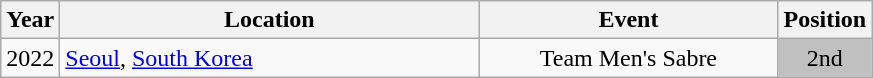<table class="wikitable" style="text-align:center;">
<tr>
<th>Year</th>
<th style="width:17em">Location</th>
<th style="width:12em">Event</th>
<th>Position</th>
</tr>
<tr>
<td>2022</td>
<td rowspan="1" align="left"> <a href='#'>Seoul</a>, <a href='#'>South Korea</a></td>
<td>Team Men's Sabre</td>
<td bgcolor="silver">2nd</td>
</tr>
</table>
